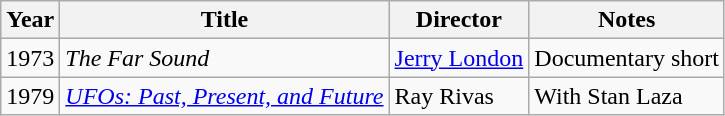<table class="wikitable">
<tr>
<th>Year</th>
<th>Title</th>
<th>Director</th>
<th>Notes</th>
</tr>
<tr>
<td>1973</td>
<td><em>The Far Sound</em></td>
<td><a href='#'>Jerry London</a></td>
<td>Documentary short</td>
</tr>
<tr>
<td>1979</td>
<td><em><a href='#'>UFOs: Past, Present, and Future</a></em></td>
<td>Ray Rivas</td>
<td>With Stan Laza</td>
</tr>
</table>
